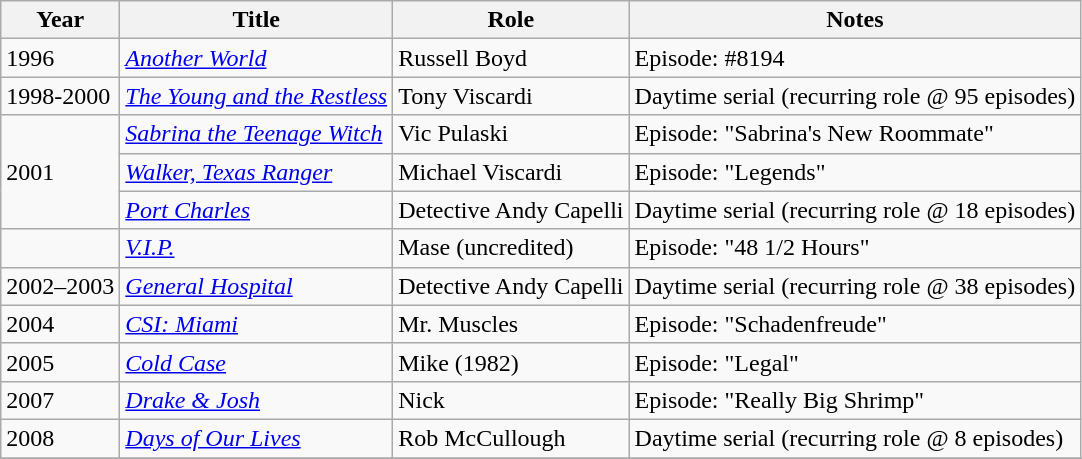<table class="wikitable">
<tr>
<th>Year</th>
<th>Title</th>
<th>Role</th>
<th>Notes</th>
</tr>
<tr>
<td>1996</td>
<td><em><a href='#'>Another World</a></em></td>
<td>Russell Boyd</td>
<td>Episode: #8194</td>
</tr>
<tr>
<td>1998-2000</td>
<td><em><a href='#'>The Young and the Restless</a></em></td>
<td>Tony Viscardi</td>
<td>Daytime serial (recurring role @ 95 episodes)</td>
</tr>
<tr>
<td rowspan=3>2001</td>
<td><em><a href='#'>Sabrina the Teenage Witch</a></em></td>
<td>Vic Pulaski</td>
<td>Episode: "Sabrina's New Roommate"</td>
</tr>
<tr>
<td><em><a href='#'>Walker, Texas Ranger</a></em></td>
<td>Michael Viscardi</td>
<td>Episode: "Legends"</td>
</tr>
<tr>
<td><em><a href='#'>Port Charles</a></em></td>
<td>Detective Andy Capelli</td>
<td>Daytime serial (recurring role @ 18 episodes)</td>
</tr>
<tr>
<td></td>
<td><em><a href='#'>V.I.P.</a></em></td>
<td>Mase (uncredited)</td>
<td>Episode: "48 1/2 Hours"</td>
</tr>
<tr>
<td>2002–2003</td>
<td><em><a href='#'>General Hospital</a></em></td>
<td>Detective Andy Capelli</td>
<td>Daytime serial (recurring role @ 38 episodes)</td>
</tr>
<tr>
<td>2004</td>
<td><em><a href='#'>CSI: Miami</a></em></td>
<td>Mr. Muscles</td>
<td>Episode: "Schadenfreude"</td>
</tr>
<tr>
<td>2005</td>
<td><em><a href='#'>Cold Case</a></em></td>
<td>Mike (1982)</td>
<td>Episode: "Legal"</td>
</tr>
<tr>
<td>2007</td>
<td><em><a href='#'>Drake & Josh</a></em></td>
<td>Nick</td>
<td>Episode: "Really Big Shrimp"</td>
</tr>
<tr>
<td>2008</td>
<td><em><a href='#'>Days of Our Lives</a></em></td>
<td>Rob McCullough</td>
<td>Daytime serial (recurring role @ 8 episodes)</td>
</tr>
<tr>
</tr>
</table>
